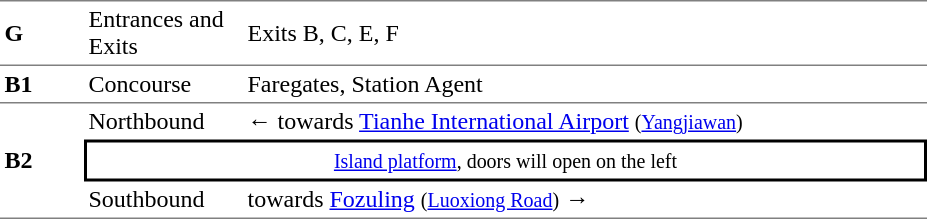<table table border=0 cellspacing=0 cellpadding=3>
<tr>
<td style="border-top:solid 1px gray;border-bottom:solid 1px gray;" width=50><strong>G</strong></td>
<td style="border-top:solid 1px gray;border-bottom:solid 1px gray;" width=100>Entrances and Exits</td>
<td style="border-top:solid 1px gray;border-bottom:solid 1px gray;" width=450>Exits B, C, E, F</td>
</tr>
<tr>
<td style="border-top:solid 0px gray;border-bottom:solid 1px gray;" width=50><strong>B1</strong></td>
<td style="border-top:solid 0px gray;border-bottom:solid 1px gray;" width=100>Concourse</td>
<td style="border-top:solid 0px gray;border-bottom:solid 1px gray;" width=450>Faregates, Station Agent</td>
</tr>
<tr>
<td style="border-bottom:solid 1px gray;" rowspan=3><strong>B2</strong></td>
<td>Northbound</td>
<td>←  towards <a href='#'>Tianhe International Airport</a> <small>(<a href='#'>Yangjiawan</a>)</small></td>
</tr>
<tr>
<td style="border-right:solid 2px black;border-left:solid 2px black;border-top:solid 2px black;border-bottom:solid 2px black;text-align:center;" colspan=2><small><a href='#'>Island platform</a>, doors will open on the left</small></td>
</tr>
<tr>
<td style="border-bottom:solid 1px gray;">Southbound</td>
<td style="border-bottom:solid 1px gray;"> towards <a href='#'>Fozuling</a> <small>(<a href='#'>Luoxiong Road</a>)</small> →</td>
</tr>
</table>
